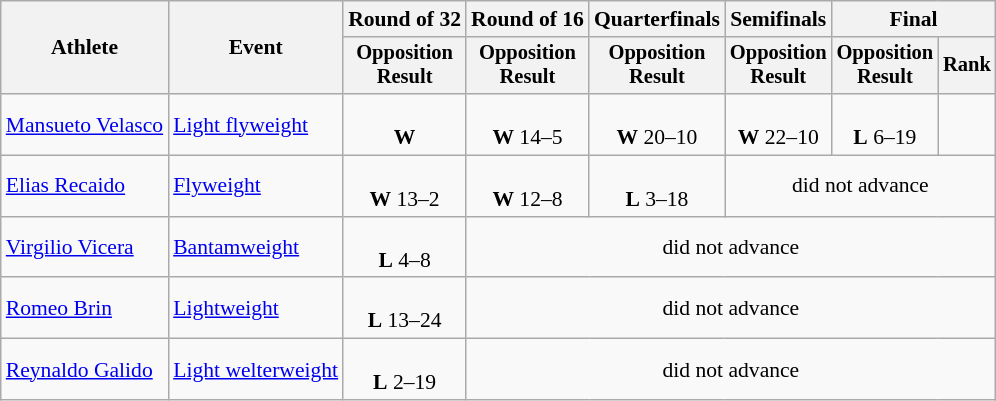<table class="wikitable" style="font-size:90%">
<tr>
<th rowspan="2">Athlete</th>
<th rowspan="2">Event</th>
<th>Round of 32</th>
<th>Round of 16</th>
<th>Quarterfinals</th>
<th>Semifinals</th>
<th colspan=2>Final</th>
</tr>
<tr style="font-size:95%">
<th>Opposition<br>Result</th>
<th>Opposition<br>Result</th>
<th>Opposition<br>Result</th>
<th>Opposition<br>Result</th>
<th>Opposition<br>Result</th>
<th>Rank</th>
</tr>
<tr align=center>
<td align=left><a href='#'>Mansueto Velasco</a></td>
<td align=left><a href='#'>Light flyweight</a></td>
<td><br><strong>W</strong> </td>
<td><br><strong>W</strong> 14–5</td>
<td><br><strong>W</strong> 20–10</td>
<td><br><strong>W</strong> 22–10</td>
<td><br><strong>L</strong> 6–19</td>
<td></td>
</tr>
<tr align=center>
<td align=left><a href='#'>Elias Recaido</a></td>
<td align=left><a href='#'>Flyweight</a></td>
<td><br><strong>W</strong> 13–2</td>
<td><br><strong>W</strong> 12–8</td>
<td><br><strong>L</strong> 3–18</td>
<td colspan=3>did not advance</td>
</tr>
<tr align=center>
<td align=left><a href='#'>Virgilio Vicera</a></td>
<td align=left><a href='#'>Bantamweight</a></td>
<td><br><strong>L</strong> 4–8</td>
<td colspan=5>did not advance</td>
</tr>
<tr align=center>
<td align=left><a href='#'>Romeo Brin</a></td>
<td align=left><a href='#'>Lightweight</a></td>
<td><br><strong>L</strong> 13–24</td>
<td colspan=5>did not advance</td>
</tr>
<tr align=center>
<td align=left><a href='#'>Reynaldo Galido</a></td>
<td align=left><a href='#'>Light welterweight</a></td>
<td><br><strong>L</strong> 2–19</td>
<td colspan=5>did not advance</td>
</tr>
</table>
